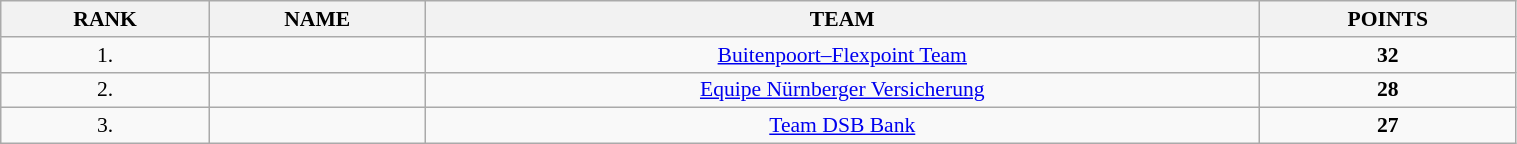<table class=wikitable style="font-size:90%" width="80%">
<tr>
<th>RANK</th>
<th>NAME</th>
<th>TEAM</th>
<th>POINTS</th>
</tr>
<tr>
<td align="center">1.</td>
<td></td>
<td align="center"><a href='#'>Buitenpoort–Flexpoint Team</a></td>
<td align="center"><strong>32</strong></td>
</tr>
<tr>
<td align="center">2.</td>
<td></td>
<td align="center"><a href='#'>Equipe Nürnberger Versicherung</a></td>
<td align="center"><strong>28</strong></td>
</tr>
<tr>
<td align="center">3.</td>
<td></td>
<td align="center"><a href='#'>Team DSB Bank</a></td>
<td align="center"><strong>27</strong></td>
</tr>
</table>
